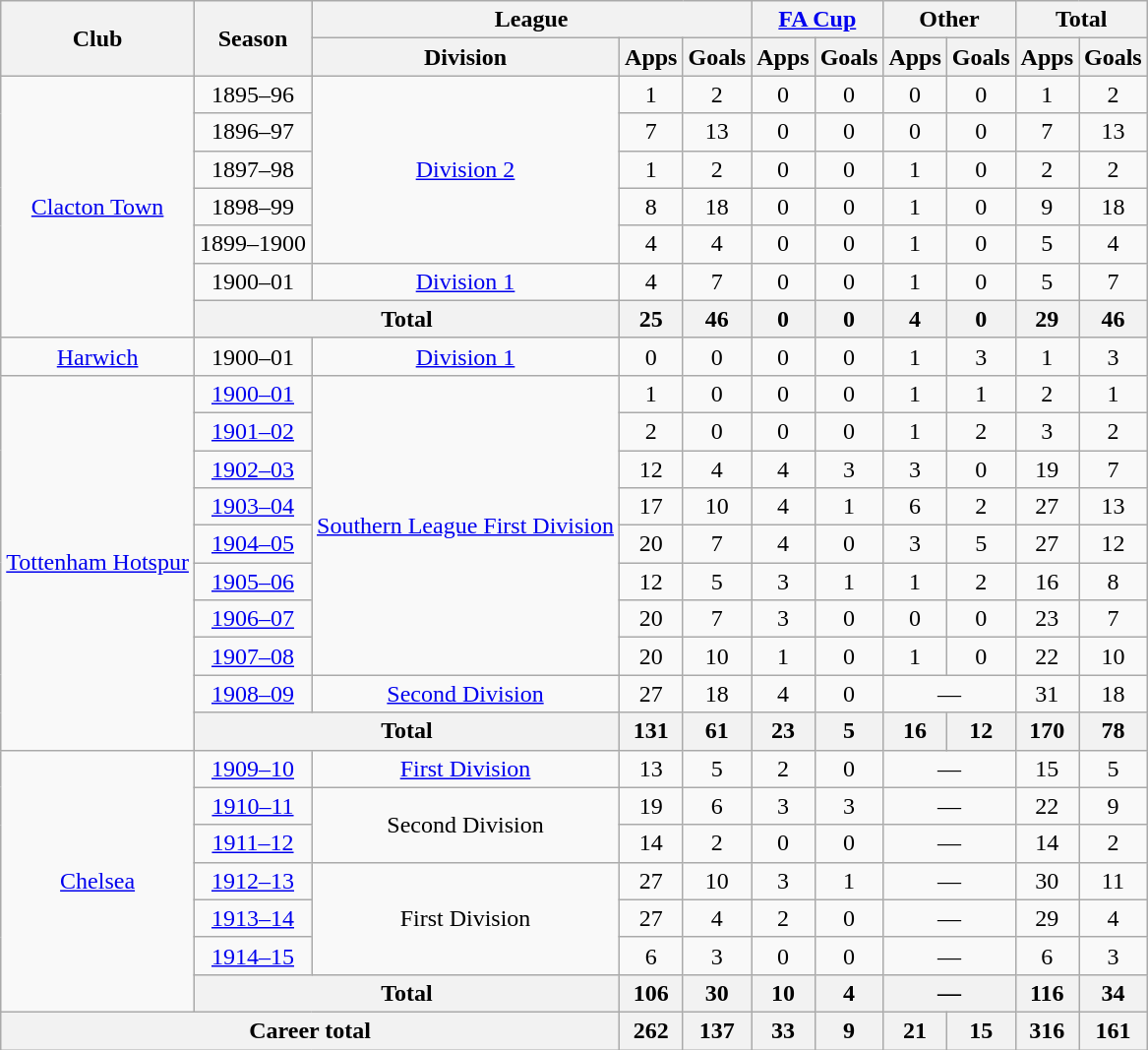<table class="wikitable" style="text-align:center">
<tr>
<th rowspan="2">Club</th>
<th rowspan="2">Season</th>
<th colspan="3">League</th>
<th colspan="2"><a href='#'>FA Cup</a></th>
<th colspan="2">Other</th>
<th colspan="2">Total</th>
</tr>
<tr>
<th>Division</th>
<th>Apps</th>
<th>Goals</th>
<th>Apps</th>
<th>Goals</th>
<th>Apps</th>
<th>Goals</th>
<th>Apps</th>
<th>Goals</th>
</tr>
<tr>
<td rowspan="7"><a href='#'>Clacton Town</a></td>
<td>1895–96</td>
<td rowspan="5"><a href='#'>Division 2</a></td>
<td>1</td>
<td>2</td>
<td>0</td>
<td>0</td>
<td>0</td>
<td>0</td>
<td>1</td>
<td>2</td>
</tr>
<tr>
<td>1896–97</td>
<td>7</td>
<td>13</td>
<td>0</td>
<td>0</td>
<td>0</td>
<td>0</td>
<td>7</td>
<td>13</td>
</tr>
<tr>
<td>1897–98</td>
<td>1</td>
<td>2</td>
<td>0</td>
<td>0</td>
<td>1</td>
<td>0</td>
<td>2</td>
<td>2</td>
</tr>
<tr>
<td>1898–99</td>
<td>8</td>
<td>18</td>
<td>0</td>
<td>0</td>
<td>1</td>
<td>0</td>
<td>9</td>
<td>18</td>
</tr>
<tr>
<td>1899–1900</td>
<td>4</td>
<td>4</td>
<td>0</td>
<td>0</td>
<td>1</td>
<td>0</td>
<td>5</td>
<td>4</td>
</tr>
<tr>
<td>1900–01</td>
<td rowspan="1"><a href='#'>Division 1</a></td>
<td>4</td>
<td>7</td>
<td>0</td>
<td>0</td>
<td>1</td>
<td>0</td>
<td>5</td>
<td>7</td>
</tr>
<tr>
<th colspan="2">Total</th>
<th>25</th>
<th>46</th>
<th>0</th>
<th>0</th>
<th>4</th>
<th>0</th>
<th>29</th>
<th>46</th>
</tr>
<tr>
<td rowspan="1"><a href='#'>Harwich</a></td>
<td>1900–01</td>
<td rowspan="1"><a href='#'>Division 1</a></td>
<td>0</td>
<td>0</td>
<td>0</td>
<td>0</td>
<td>1</td>
<td>3</td>
<td>1</td>
<td>3</td>
</tr>
<tr>
<td rowspan="10"><a href='#'>Tottenham Hotspur</a></td>
<td><a href='#'>1900–01</a></td>
<td rowspan="8"><a href='#'>Southern League First Division</a></td>
<td>1</td>
<td>0</td>
<td>0</td>
<td>0</td>
<td>1</td>
<td>1</td>
<td>2</td>
<td>1</td>
</tr>
<tr>
<td><a href='#'>1901–02</a></td>
<td>2</td>
<td>0</td>
<td>0</td>
<td>0</td>
<td>1</td>
<td>2</td>
<td>3</td>
<td>2</td>
</tr>
<tr>
<td><a href='#'>1902–03</a></td>
<td>12</td>
<td>4</td>
<td>4</td>
<td>3</td>
<td>3</td>
<td>0</td>
<td>19</td>
<td>7</td>
</tr>
<tr>
<td><a href='#'>1903–04</a></td>
<td>17</td>
<td>10</td>
<td>4</td>
<td>1</td>
<td>6</td>
<td>2</td>
<td>27</td>
<td>13</td>
</tr>
<tr>
<td><a href='#'>1904–05</a></td>
<td>20</td>
<td>7</td>
<td>4</td>
<td>0</td>
<td>3</td>
<td>5</td>
<td>27</td>
<td>12</td>
</tr>
<tr>
<td><a href='#'>1905–06</a></td>
<td>12</td>
<td>5</td>
<td>3</td>
<td>1</td>
<td>1</td>
<td>2</td>
<td>16</td>
<td>8</td>
</tr>
<tr>
<td><a href='#'>1906–07</a></td>
<td>20</td>
<td>7</td>
<td>3</td>
<td>0</td>
<td>0</td>
<td>0</td>
<td>23</td>
<td>7</td>
</tr>
<tr>
<td><a href='#'>1907–08</a></td>
<td>20</td>
<td>10</td>
<td>1</td>
<td>0</td>
<td>1</td>
<td>0</td>
<td>22</td>
<td>10</td>
</tr>
<tr>
<td><a href='#'>1908–09</a></td>
<td><a href='#'>Second Division</a></td>
<td>27</td>
<td>18</td>
<td>4</td>
<td>0</td>
<td colspan="2">—</td>
<td>31</td>
<td>18</td>
</tr>
<tr>
<th colspan="2">Total</th>
<th>131</th>
<th>61</th>
<th>23</th>
<th>5</th>
<th>16</th>
<th>12</th>
<th>170</th>
<th>78</th>
</tr>
<tr>
<td rowspan="7"><a href='#'>Chelsea</a></td>
<td><a href='#'>1909–10</a></td>
<td><a href='#'>First Division</a></td>
<td>13</td>
<td>5</td>
<td>2</td>
<td>0</td>
<td colspan="2">—</td>
<td>15</td>
<td>5</td>
</tr>
<tr>
<td><a href='#'>1910–11</a></td>
<td rowspan="2">Second Division</td>
<td>19</td>
<td>6</td>
<td>3</td>
<td>3</td>
<td colspan="2">—</td>
<td>22</td>
<td>9</td>
</tr>
<tr>
<td><a href='#'>1911–12</a></td>
<td>14</td>
<td>2</td>
<td>0</td>
<td>0</td>
<td colspan="2">—</td>
<td>14</td>
<td>2</td>
</tr>
<tr>
<td><a href='#'>1912–13</a></td>
<td rowspan="3">First Division</td>
<td>27</td>
<td>10</td>
<td>3</td>
<td>1</td>
<td colspan="2">—</td>
<td>30</td>
<td>11</td>
</tr>
<tr>
<td><a href='#'>1913–14</a></td>
<td>27</td>
<td>4</td>
<td>2</td>
<td>0</td>
<td colspan="2">—</td>
<td>29</td>
<td>4</td>
</tr>
<tr>
<td><a href='#'>1914–15</a></td>
<td>6</td>
<td>3</td>
<td>0</td>
<td>0</td>
<td colspan="2">—</td>
<td>6</td>
<td>3</td>
</tr>
<tr>
<th colspan="2">Total</th>
<th>106</th>
<th>30</th>
<th>10</th>
<th>4</th>
<th colspan="2">—</th>
<th>116</th>
<th>34</th>
</tr>
<tr>
<th colspan="3">Career total</th>
<th>262</th>
<th>137</th>
<th>33</th>
<th>9</th>
<th>21</th>
<th>15</th>
<th>316</th>
<th>161</th>
</tr>
</table>
